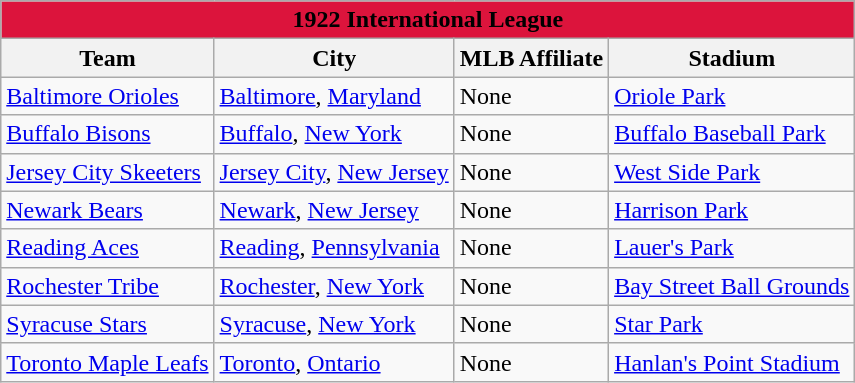<table class="wikitable" style="width:auto">
<tr>
<td bgcolor="#DC143C" align="center" colspan="7"><strong><span>1922 International League</span></strong></td>
</tr>
<tr>
<th>Team</th>
<th>City</th>
<th>MLB Affiliate</th>
<th>Stadium</th>
</tr>
<tr>
<td><a href='#'>Baltimore Orioles</a></td>
<td><a href='#'>Baltimore</a>, <a href='#'>Maryland</a></td>
<td>None</td>
<td><a href='#'>Oriole Park</a></td>
</tr>
<tr>
<td><a href='#'>Buffalo Bisons</a></td>
<td><a href='#'>Buffalo</a>, <a href='#'>New York</a></td>
<td>None</td>
<td><a href='#'>Buffalo Baseball Park</a></td>
</tr>
<tr>
<td><a href='#'>Jersey City Skeeters</a></td>
<td><a href='#'>Jersey City</a>, <a href='#'>New Jersey</a></td>
<td>None</td>
<td><a href='#'>West Side Park</a></td>
</tr>
<tr>
<td><a href='#'>Newark Bears</a></td>
<td><a href='#'>Newark</a>, <a href='#'>New Jersey</a></td>
<td>None</td>
<td><a href='#'>Harrison Park</a></td>
</tr>
<tr>
<td><a href='#'>Reading Aces</a></td>
<td><a href='#'>Reading</a>, <a href='#'>Pennsylvania</a></td>
<td>None</td>
<td><a href='#'>Lauer's Park</a></td>
</tr>
<tr>
<td><a href='#'>Rochester Tribe</a></td>
<td><a href='#'>Rochester</a>, <a href='#'>New York</a></td>
<td>None</td>
<td><a href='#'>Bay Street Ball Grounds</a></td>
</tr>
<tr>
<td><a href='#'>Syracuse Stars</a></td>
<td><a href='#'>Syracuse</a>, <a href='#'>New York</a></td>
<td>None</td>
<td><a href='#'>Star Park</a></td>
</tr>
<tr>
<td><a href='#'>Toronto Maple Leafs</a></td>
<td><a href='#'>Toronto</a>, <a href='#'>Ontario</a></td>
<td>None</td>
<td><a href='#'>Hanlan's Point Stadium</a></td>
</tr>
</table>
